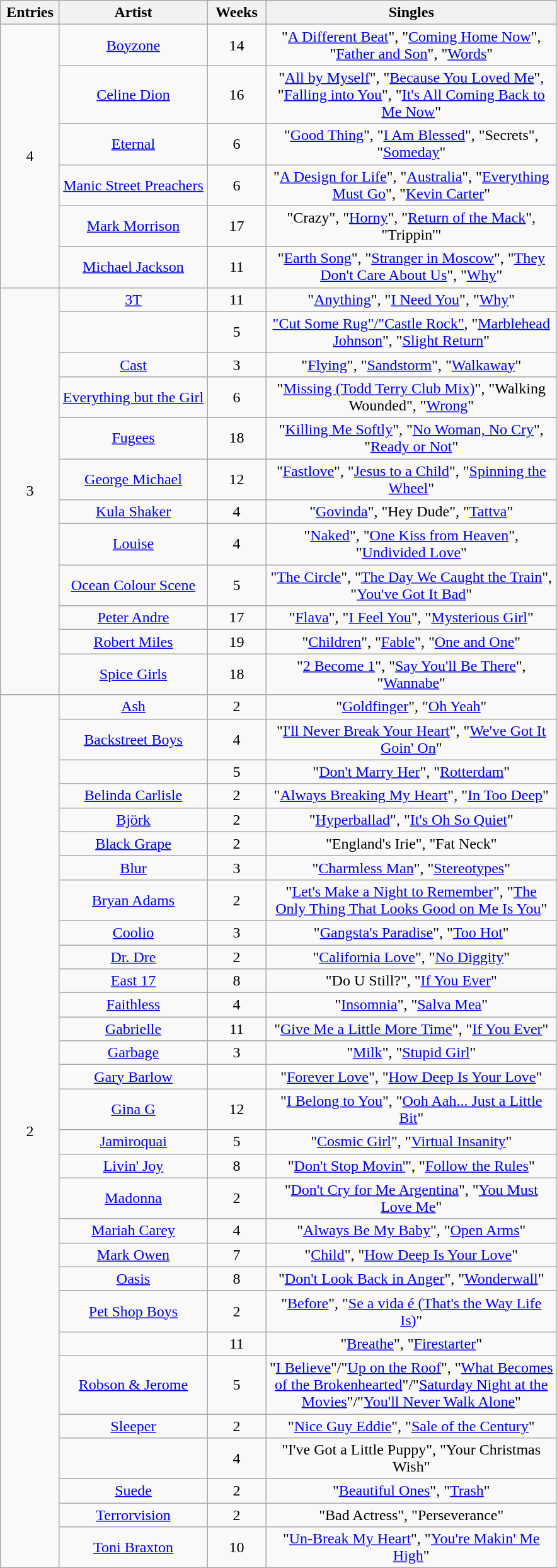<table class="wikitable sortable" style="text-align: center;">
<tr>
<th scope="col" style="width:55px;" data-sort-type="number">Entries</th>
<th scope="col" style="text-align:center;">Artist</th>
<th scope="col" style="width:55px;" data-sort-type="number">Weeks</th>
<th scope="col" style="width:300px;">Singles</th>
</tr>
<tr>
<td rowspan="6">4</td>
<td><a href='#'>Boyzone</a> </td>
<td>14</td>
<td>"<a href='#'>A Different Beat</a>", "<a href='#'>Coming Home Now</a>", "<a href='#'>Father and Son</a>", "<a href='#'>Words</a>"</td>
</tr>
<tr>
<td><a href='#'>Celine Dion</a></td>
<td>16</td>
<td>"<a href='#'>All by Myself</a>", "<a href='#'>Because You Loved Me</a>", "<a href='#'>Falling into You</a>", "<a href='#'>It's All Coming Back to Me Now</a>"</td>
</tr>
<tr>
<td><a href='#'>Eternal</a> </td>
<td>6</td>
<td>"<a href='#'>Good Thing</a>", "<a href='#'>I Am Blessed</a>", "Secrets", "<a href='#'>Someday</a>"</td>
</tr>
<tr>
<td><a href='#'>Manic Street Preachers</a></td>
<td>6</td>
<td>"<a href='#'>A Design for Life</a>", "<a href='#'>Australia</a>", "<a href='#'>Everything Must Go</a>", "<a href='#'>Kevin Carter</a>"</td>
</tr>
<tr>
<td><a href='#'>Mark Morrison</a></td>
<td>17</td>
<td>"Crazy", "<a href='#'>Horny</a>", "<a href='#'>Return of the Mack</a>", "Trippin'"</td>
</tr>
<tr>
<td><a href='#'>Michael Jackson</a> </td>
<td>11</td>
<td>"<a href='#'>Earth Song</a>", "<a href='#'>Stranger in Moscow</a>", "<a href='#'>They Don't Care About Us</a>", "<a href='#'>Why</a>"</td>
</tr>
<tr>
<td rowspan="12">3</td>
<td><a href='#'>3T</a></td>
<td>11</td>
<td>"<a href='#'>Anything</a>", "<a href='#'>I Need You</a>", "<a href='#'>Why</a>"</td>
</tr>
<tr>
<td></td>
<td>5</td>
<td><a href='#'>"Cut Some Rug"/"Castle Rock"</a>, "<a href='#'>Marblehead Johnson</a>", "<a href='#'>Slight Return</a>"</td>
</tr>
<tr>
<td><a href='#'>Cast</a></td>
<td>3</td>
<td>"<a href='#'>Flying</a>", "<a href='#'>Sandstorm</a>", "<a href='#'>Walkaway</a>"</td>
</tr>
<tr>
<td><a href='#'>Everything but the Girl</a> </td>
<td>6</td>
<td>"<a href='#'>Missing (Todd Terry Club Mix)</a>", "Walking Wounded", "<a href='#'>Wrong</a>"</td>
</tr>
<tr>
<td><a href='#'>Fugees</a></td>
<td>18</td>
<td>"<a href='#'>Killing Me Softly</a>", "<a href='#'>No Woman, No Cry</a>", "<a href='#'>Ready or Not</a>"</td>
</tr>
<tr>
<td><a href='#'>George Michael</a></td>
<td>12</td>
<td>"<a href='#'>Fastlove</a>", "<a href='#'>Jesus to a Child</a>", "<a href='#'>Spinning the Wheel</a>"</td>
</tr>
<tr>
<td><a href='#'>Kula Shaker</a></td>
<td>4</td>
<td>"<a href='#'>Govinda</a>", "Hey Dude", "<a href='#'>Tattva</a>"</td>
</tr>
<tr>
<td><a href='#'>Louise</a></td>
<td>4</td>
<td>"<a href='#'>Naked</a>", "<a href='#'>One Kiss from Heaven</a>", "<a href='#'>Undivided Love</a>"</td>
</tr>
<tr>
<td><a href='#'>Ocean Colour Scene</a></td>
<td>5</td>
<td>"<a href='#'>The Circle</a>", "<a href='#'>The Day We Caught the Train</a>", "<a href='#'>You've Got It Bad</a>"</td>
</tr>
<tr>
<td><a href='#'>Peter Andre</a></td>
<td>17</td>
<td>"<a href='#'>Flava</a>", "<a href='#'>I Feel You</a>", "<a href='#'>Mysterious Girl</a>"</td>
</tr>
<tr>
<td><a href='#'>Robert Miles</a></td>
<td>19</td>
<td>"<a href='#'>Children</a>", "<a href='#'>Fable</a>", "<a href='#'>One and One</a>"</td>
</tr>
<tr>
<td><a href='#'>Spice Girls</a></td>
<td>18</td>
<td>"<a href='#'>2 Become 1</a>", "<a href='#'>Say You'll Be There</a>", "<a href='#'>Wannabe</a>"</td>
</tr>
<tr>
<td rowspan="30">2</td>
<td><a href='#'>Ash</a></td>
<td>2</td>
<td>"<a href='#'>Goldfinger</a>", "<a href='#'>Oh Yeah</a>"</td>
</tr>
<tr>
<td><a href='#'>Backstreet Boys</a></td>
<td>4</td>
<td>"<a href='#'>I'll Never Break Your Heart</a>", "<a href='#'>We've Got It Goin' On</a>"</td>
</tr>
<tr>
<td></td>
<td>5</td>
<td>"<a href='#'>Don't Marry Her</a>", "<a href='#'>Rotterdam</a>"</td>
</tr>
<tr>
<td><a href='#'>Belinda Carlisle</a></td>
<td>2</td>
<td>"<a href='#'>Always Breaking My Heart</a>", "<a href='#'>In Too Deep</a>"</td>
</tr>
<tr>
<td><a href='#'>Björk</a> </td>
<td>2</td>
<td>"<a href='#'>Hyperballad</a>", "<a href='#'>It's Oh So Quiet</a>"</td>
</tr>
<tr>
<td><a href='#'>Black Grape</a></td>
<td>2</td>
<td>"England's Irie", "Fat Neck"</td>
</tr>
<tr>
<td><a href='#'>Blur</a></td>
<td>3</td>
<td>"<a href='#'>Charmless Man</a>", "<a href='#'>Stereotypes</a>"</td>
</tr>
<tr>
<td><a href='#'>Bryan Adams</a></td>
<td>2</td>
<td>"<a href='#'>Let's Make a Night to Remember</a>", "<a href='#'>The Only Thing That Looks Good on Me Is You</a>"</td>
</tr>
<tr>
<td><a href='#'>Coolio</a> </td>
<td>3</td>
<td>"<a href='#'>Gangsta's Paradise</a>", "<a href='#'>Too Hot</a>"</td>
</tr>
<tr>
<td><a href='#'>Dr. Dre</a> </td>
<td>2</td>
<td>"<a href='#'>California Love</a>", "<a href='#'>No Diggity</a>"</td>
</tr>
<tr>
<td><a href='#'>East 17</a></td>
<td>8</td>
<td>"Do U Still?", "<a href='#'>If You Ever</a>"</td>
</tr>
<tr>
<td><a href='#'>Faithless</a></td>
<td>4</td>
<td>"<a href='#'>Insomnia</a>", "<a href='#'>Salva Mea</a>"</td>
</tr>
<tr>
<td><a href='#'>Gabrielle</a> </td>
<td>11</td>
<td>"<a href='#'>Give Me a Little More Time</a>", "<a href='#'>If You Ever</a>"</td>
</tr>
<tr>
<td><a href='#'>Garbage</a></td>
<td>3</td>
<td>"<a href='#'>Milk</a>", "<a href='#'>Stupid Girl</a>"</td>
</tr>
<tr>
<td><a href='#'>Gary Barlow</a> </td>
<td></td>
<td>"<a href='#'>Forever Love</a>", "<a href='#'>How Deep Is Your Love</a>"</td>
</tr>
<tr>
<td><a href='#'>Gina G</a></td>
<td>12</td>
<td>"<a href='#'>I Belong to You</a>", "<a href='#'>Ooh Aah... Just a Little Bit</a>"</td>
</tr>
<tr>
<td><a href='#'>Jamiroquai</a></td>
<td>5</td>
<td>"<a href='#'>Cosmic Girl</a>", "<a href='#'>Virtual Insanity</a>"</td>
</tr>
<tr>
<td><a href='#'>Livin' Joy</a></td>
<td>8</td>
<td>"<a href='#'>Don't Stop Movin'</a>", "<a href='#'>Follow the Rules</a>"</td>
</tr>
<tr>
<td><a href='#'>Madonna</a></td>
<td>2</td>
<td>"<a href='#'>Don't Cry for Me Argentina</a>", "<a href='#'>You Must Love Me</a>"</td>
</tr>
<tr>
<td><a href='#'>Mariah Carey</a></td>
<td>4</td>
<td>"<a href='#'>Always Be My Baby</a>", "<a href='#'>Open Arms</a>"</td>
</tr>
<tr>
<td><a href='#'>Mark Owen</a> </td>
<td>7</td>
<td>"<a href='#'>Child</a>", "<a href='#'>How Deep Is Your Love</a>"</td>
</tr>
<tr>
<td><a href='#'>Oasis</a> </td>
<td>8</td>
<td>"<a href='#'>Don't Look Back in Anger</a>", "<a href='#'>Wonderwall</a>"</td>
</tr>
<tr>
<td><a href='#'>Pet Shop Boys</a></td>
<td>2</td>
<td>"<a href='#'>Before</a>", "<a href='#'>Se a vida é (That's the Way Life Is)</a>"</td>
</tr>
<tr>
<td></td>
<td>11</td>
<td>"<a href='#'>Breathe</a>", "<a href='#'>Firestarter</a>"</td>
</tr>
<tr>
<td><a href='#'>Robson & Jerome</a> </td>
<td>5</td>
<td>"<a href='#'>I Believe</a>"/"<a href='#'>Up on the Roof</a>", "<a href='#'>What Becomes of the Brokenhearted</a>"/"<a href='#'>Saturday Night at the Movies</a>"/"<a href='#'>You'll Never Walk Alone</a>"</td>
</tr>
<tr>
<td><a href='#'>Sleeper</a></td>
<td>2</td>
<td>"<a href='#'>Nice Guy Eddie</a>", "<a href='#'>Sale of the Century</a>"</td>
</tr>
<tr>
<td></td>
<td>4</td>
<td>"I've Got a Little Puppy", "Your Christmas Wish"</td>
</tr>
<tr>
<td><a href='#'>Suede</a></td>
<td>2</td>
<td>"<a href='#'>Beautiful Ones</a>", "<a href='#'>Trash</a>"</td>
</tr>
<tr>
<td><a href='#'>Terrorvision</a></td>
<td>2</td>
<td>"Bad Actress", "Perseverance"</td>
</tr>
<tr>
<td><a href='#'>Toni Braxton</a></td>
<td>10</td>
<td>"<a href='#'>Un-Break My Heart</a>", "<a href='#'>You're Makin' Me High</a>"</td>
</tr>
</table>
